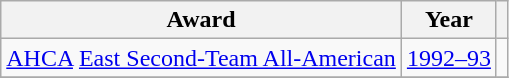<table class="wikitable">
<tr>
<th>Award</th>
<th>Year</th>
<th></th>
</tr>
<tr>
<td><a href='#'>AHCA</a> <a href='#'>East Second-Team All-American</a></td>
<td><a href='#'>1992–93</a></td>
<td></td>
</tr>
<tr>
</tr>
</table>
